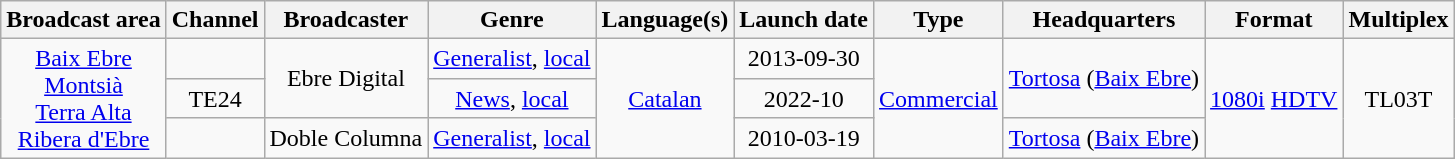<table class="wikitable toccolours" border="1" cellpadding="3" style="border-collapse:collapse; text-align:center">
<tr>
<th>Broadcast area</th>
<th><strong>Channel</strong></th>
<th>Broadcaster</th>
<th>Genre</th>
<th>Language(s)</th>
<th>Launch date</th>
<th>Type</th>
<th>Headquarters</th>
<th>Format</th>
<th>Multiplex</th>
</tr>
<tr>
<td rowspan="3"><a href='#'>Baix Ebre</a><br><a href='#'>Montsià</a><br><a href='#'>Terra Alta</a><br><a href='#'>Ribera d'Ebre</a></td>
<td></td>
<td rowspan="2">Ebre Digital</td>
<td><a href='#'>Generalist</a>, <a href='#'>local</a></td>
<td rowspan="3"><a href='#'>Catalan</a></td>
<td>2013-09-30</td>
<td rowspan="3"><a href='#'>Commercial</a></td>
<td rowspan="2"><a href='#'>Tortosa</a> (<a href='#'>Baix Ebre</a>)</td>
<td rowspan="3"><a href='#'>1080i</a> <a href='#'>HDTV</a></td>
<td rowspan="3">TL03T</td>
</tr>
<tr>
<td>TE24</td>
<td><a href='#'>News</a>, <a href='#'>local</a></td>
<td>2022-10</td>
</tr>
<tr>
<td></td>
<td>Doble Columna</td>
<td><a href='#'>Generalist</a>, <a href='#'>local</a></td>
<td>2010-03-19</td>
<td><a href='#'>Tortosa</a> (<a href='#'>Baix Ebre</a>)</td>
</tr>
</table>
